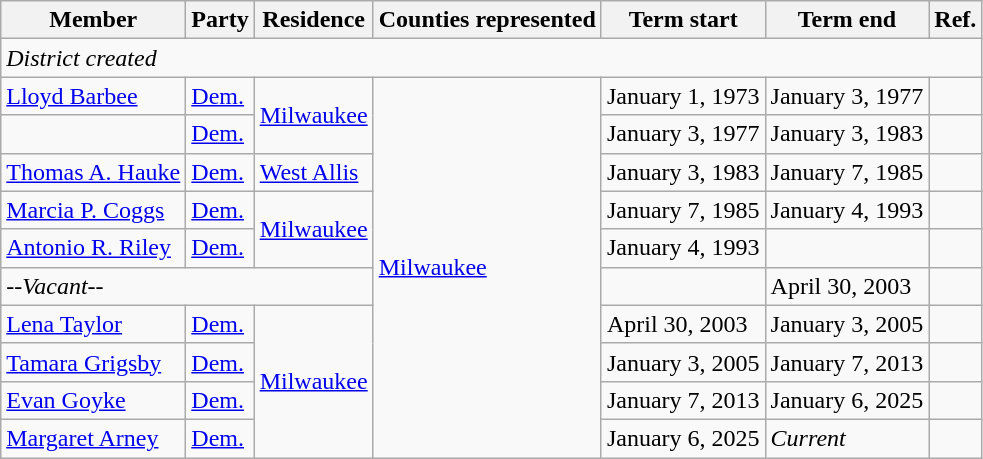<table class="wikitable">
<tr>
<th>Member</th>
<th>Party</th>
<th>Residence</th>
<th>Counties represented</th>
<th>Term start</th>
<th>Term end</th>
<th>Ref.</th>
</tr>
<tr>
<td colspan="7"><em>District created</em></td>
</tr>
<tr>
<td><a href='#'>Lloyd Barbee</a></td>
<td><a href='#'>Dem.</a></td>
<td rowspan="2"><a href='#'>Milwaukee</a></td>
<td rowspan="10"><a href='#'>Milwaukee</a></td>
<td>January 1, 1973</td>
<td>January 3, 1977</td>
<td></td>
</tr>
<tr>
<td></td>
<td><a href='#'>Dem.</a></td>
<td>January 3, 1977</td>
<td>January 3, 1983</td>
<td></td>
</tr>
<tr>
<td><a href='#'>Thomas A. Hauke</a></td>
<td><a href='#'>Dem.</a></td>
<td><a href='#'>West Allis</a></td>
<td>January 3, 1983</td>
<td>January 7, 1985</td>
<td></td>
</tr>
<tr>
<td><a href='#'>Marcia P. Coggs</a></td>
<td><a href='#'>Dem.</a></td>
<td rowspan="2"><a href='#'>Milwaukee</a></td>
<td>January 7, 1985</td>
<td>January 4, 1993</td>
<td></td>
</tr>
<tr>
<td><a href='#'>Antonio R. Riley</a></td>
<td><a href='#'>Dem.</a></td>
<td>January 4, 1993</td>
<td></td>
<td></td>
</tr>
<tr>
<td colspan="3"><em>--Vacant--</em></td>
<td></td>
<td>April 30, 2003</td>
<td></td>
</tr>
<tr>
<td><a href='#'>Lena Taylor</a></td>
<td><a href='#'>Dem.</a></td>
<td rowspan="4"><a href='#'>Milwaukee</a></td>
<td>April 30, 2003</td>
<td>January 3, 2005</td>
<td></td>
</tr>
<tr>
<td><a href='#'>Tamara Grigsby</a></td>
<td><a href='#'>Dem.</a></td>
<td>January 3, 2005</td>
<td>January 7, 2013</td>
<td></td>
</tr>
<tr>
<td><a href='#'>Evan Goyke</a></td>
<td><a href='#'>Dem.</a></td>
<td>January 7, 2013</td>
<td>January 6, 2025</td>
<td></td>
</tr>
<tr>
<td><a href='#'>Margaret Arney</a></td>
<td><a href='#'>Dem.</a></td>
<td>January 6, 2025</td>
<td><em>Current</em></td>
<td></td>
</tr>
</table>
